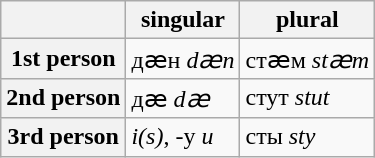<table class="wikitable">
<tr>
<th></th>
<th>singular</th>
<th>plural</th>
</tr>
<tr>
<th>1st person</th>
<td>дӕн <em>dӕn</em></td>
<td>стӕм <em>stӕm</em></td>
</tr>
<tr>
<th>2nd person</th>
<td>дӕ <em>dӕ</em></td>
<td>стут <em>stut</em></td>
</tr>
<tr>
<th>3rd person</th>
<td><em>i(s)</em>, -у <em>u</em></td>
<td>сты <em>sty</em></td>
</tr>
</table>
